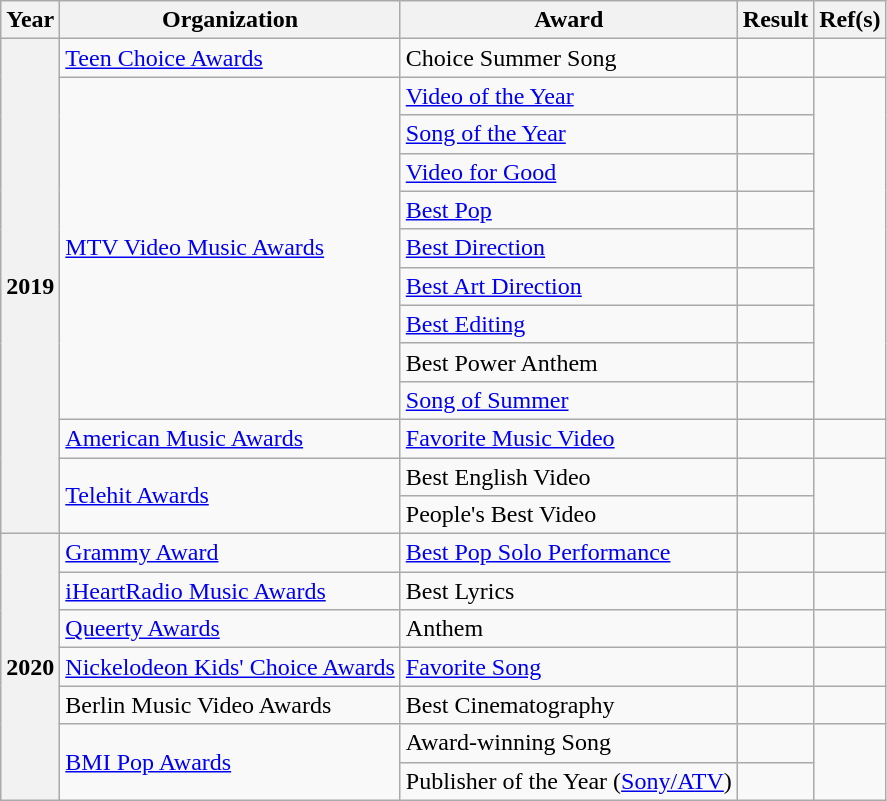<table class="wikitable plainrowheaders">
<tr align=center>
<th scope="col">Year</th>
<th scope="col">Organization</th>
<th scope="col">Award</th>
<th scope="col">Result</th>
<th scope="col">Ref(s)</th>
</tr>
<tr>
<th rowspan="13" scope="row">2019</th>
<td><a href='#'>Teen Choice Awards</a></td>
<td>Choice Summer Song</td>
<td></td>
<td style="text-align:center;"></td>
</tr>
<tr>
<td rowspan=9><a href='#'>MTV Video Music Awards</a></td>
<td><a href='#'>Video of the Year</a></td>
<td></td>
<td rowspan="9" style="text-align:center;"></td>
</tr>
<tr>
<td><a href='#'>Song of the Year</a></td>
<td></td>
</tr>
<tr>
<td><a href='#'>Video for Good</a></td>
<td></td>
</tr>
<tr>
<td><a href='#'>Best Pop</a></td>
<td></td>
</tr>
<tr>
<td><a href='#'>Best Direction</a></td>
<td></td>
</tr>
<tr>
<td><a href='#'>Best Art Direction</a></td>
<td></td>
</tr>
<tr>
<td><a href='#'>Best Editing</a></td>
<td></td>
</tr>
<tr>
<td>Best Power Anthem</td>
<td></td>
</tr>
<tr>
<td><a href='#'>Song of Summer</a></td>
<td></td>
</tr>
<tr>
<td><a href='#'>American Music Awards</a></td>
<td><a href='#'>Favorite Music Video</a></td>
<td></td>
<td style="text-align:center;"></td>
</tr>
<tr>
<td rowspan=2><a href='#'>Telehit Awards</a></td>
<td>Best English Video</td>
<td></td>
<td rowspan="2" style="text-align:center;"></td>
</tr>
<tr>
<td>People's Best Video</td>
<td></td>
</tr>
<tr>
<th rowspan="7" scope="row">2020</th>
<td><a href='#'>Grammy Award</a></td>
<td><a href='#'>Best Pop Solo Performance</a></td>
<td></td>
<td style="text-align:center;"></td>
</tr>
<tr>
<td><a href='#'>iHeartRadio Music Awards</a></td>
<td>Best Lyrics</td>
<td></td>
<td style="text-align:center;"></td>
</tr>
<tr>
<td><a href='#'>Queerty Awards</a></td>
<td>Anthem</td>
<td></td>
<td style="text-align:center;"></td>
</tr>
<tr>
<td><a href='#'>Nickelodeon Kids' Choice Awards</a></td>
<td><a href='#'>Favorite Song</a></td>
<td></td>
<td style="text-align:center;"></td>
</tr>
<tr>
<td>Berlin Music Video Awards</td>
<td>Best Cinematography</td>
<td></td>
<td style="text-align:center;"></td>
</tr>
<tr>
<td rowspan="2"><a href='#'>BMI Pop Awards</a></td>
<td>Award-winning Song</td>
<td></td>
<td rowspan="2" align="center"></td>
</tr>
<tr>
<td>Publisher of the Year (<a href='#'>Sony/ATV</a>)</td>
<td></td>
</tr>
</table>
